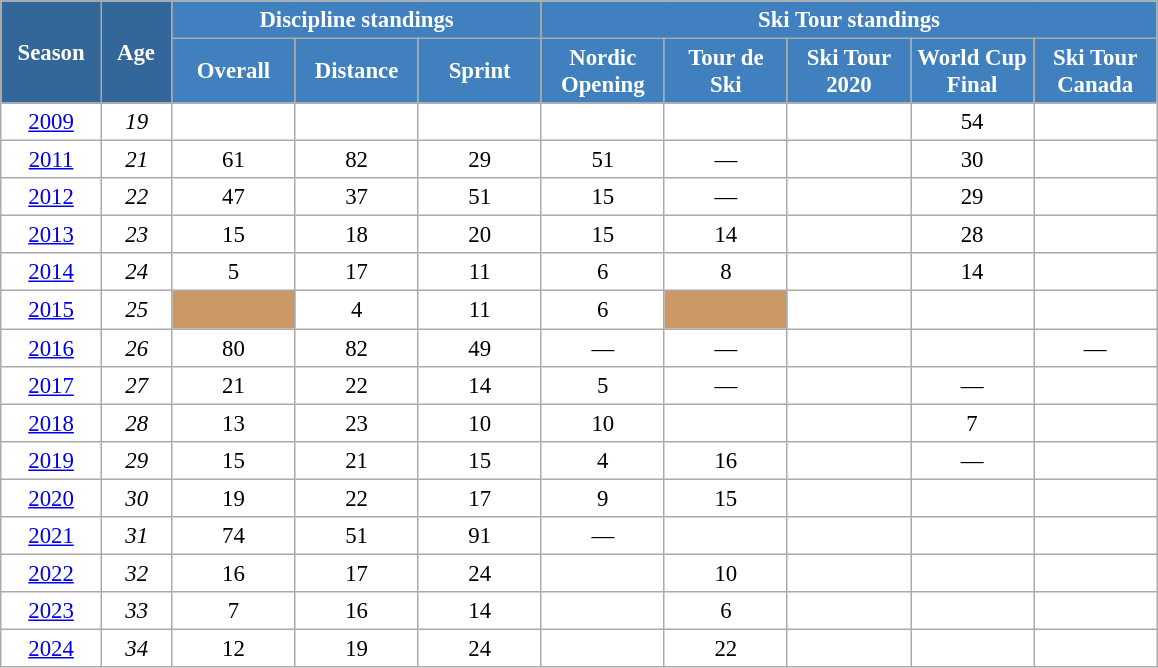<table class="wikitable" style="font-size:95%; text-align:center; border:grey solid 1px; border-collapse:collapse; background:#ffffff;">
<tr>
<th style="background-color:#369; color:white; width:60px;" rowspan="2"> Season </th>
<th style="background-color:#369; color:white; width:40px;" rowspan="2"> Age </th>
<th style="background-color:#4180be; color:white;" colspan="3">Discipline standings</th>
<th style="background-color:#4180be; color:white;" colspan="5">Ski Tour standings</th>
</tr>
<tr>
<th style="background-color:#4180be; color:white; width:75px;">Overall</th>
<th style="background-color:#4180be; color:white; width:75px;">Distance</th>
<th style="background-color:#4180be; color:white; width:75px;">Sprint</th>
<th style="background-color:#4180be; color:white; width:75px;">Nordic<br>Opening</th>
<th style="background-color:#4180be; color:white; width:75px;">Tour de<br>Ski</th>
<th style="background-color:#4180be; color:white; width:75px;">Ski Tour<br>2020</th>
<th style="background-color:#4180be; color:white; width:75px;">World Cup<br>Final</th>
<th style="background-color:#4180be; color:white; width:75px;">Ski Tour<br>Canada</th>
</tr>
<tr>
<td><a href='#'>2009</a></td>
<td><em>19</em></td>
<td></td>
<td></td>
<td></td>
<td></td>
<td></td>
<td></td>
<td>54</td>
<td></td>
</tr>
<tr>
<td><a href='#'>2011</a></td>
<td><em>21</em></td>
<td>61</td>
<td>82</td>
<td>29</td>
<td>51</td>
<td>—</td>
<td></td>
<td>30</td>
<td></td>
</tr>
<tr>
<td><a href='#'>2012</a></td>
<td><em>22</em></td>
<td>47</td>
<td>37</td>
<td>51</td>
<td>15</td>
<td>—</td>
<td></td>
<td>29</td>
<td></td>
</tr>
<tr>
<td><a href='#'>2013</a></td>
<td><em>23</em></td>
<td>15</td>
<td>18</td>
<td>20</td>
<td>15</td>
<td>14</td>
<td></td>
<td>28</td>
<td></td>
</tr>
<tr>
<td><a href='#'>2014</a></td>
<td><em>24</em></td>
<td>5</td>
<td>17</td>
<td>11</td>
<td>6</td>
<td>8</td>
<td></td>
<td>14</td>
<td></td>
</tr>
<tr>
<td><a href='#'>2015</a></td>
<td><em>25</em></td>
<td style="background:#c96;"></td>
<td>4</td>
<td>11</td>
<td>6</td>
<td style="background:#c96;"></td>
<td></td>
<td></td>
<td></td>
</tr>
<tr>
<td><a href='#'>2016</a></td>
<td><em>26</em></td>
<td>80</td>
<td>82</td>
<td>49</td>
<td>—</td>
<td>—</td>
<td></td>
<td></td>
<td>—</td>
</tr>
<tr>
<td><a href='#'>2017</a></td>
<td><em>27</em></td>
<td>21</td>
<td>22</td>
<td>14</td>
<td>5</td>
<td>—</td>
<td></td>
<td>—</td>
<td></td>
</tr>
<tr>
<td><a href='#'>2018</a></td>
<td><em>28</em></td>
<td>13</td>
<td>23</td>
<td>10</td>
<td>10</td>
<td></td>
<td></td>
<td>7</td>
<td></td>
</tr>
<tr>
<td><a href='#'>2019</a></td>
<td><em>29</em></td>
<td>15</td>
<td>21</td>
<td>15</td>
<td>4</td>
<td>16</td>
<td></td>
<td>—</td>
<td></td>
</tr>
<tr>
<td><a href='#'>2020</a></td>
<td><em>30</em></td>
<td>19</td>
<td>22</td>
<td>17</td>
<td>9</td>
<td>15</td>
<td></td>
<td></td>
<td></td>
</tr>
<tr>
<td><a href='#'>2021</a></td>
<td><em>31</em></td>
<td>74</td>
<td>51</td>
<td>91</td>
<td>—</td>
<td></td>
<td></td>
<td></td>
<td></td>
</tr>
<tr>
<td><a href='#'>2022</a></td>
<td><em>32</em></td>
<td>16</td>
<td>17</td>
<td>24</td>
<td></td>
<td>10</td>
<td></td>
<td></td>
<td></td>
</tr>
<tr>
<td><a href='#'>2023</a></td>
<td><em>33</em></td>
<td>7</td>
<td>16</td>
<td>14</td>
<td></td>
<td>6</td>
<td></td>
<td></td>
<td></td>
</tr>
<tr>
<td><a href='#'>2024</a></td>
<td><em>34</em></td>
<td>12</td>
<td>19</td>
<td>24</td>
<td></td>
<td>22</td>
<td></td>
<td></td>
<td></td>
</tr>
</table>
